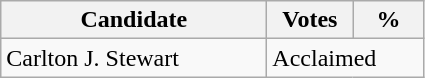<table class="wikitable">
<tr>
<th style="width: 170px">Candidate</th>
<th style="width: 50px">Votes</th>
<th style="width: 40px">%</th>
</tr>
<tr>
<td>Carlton J. Stewart</td>
<td colspan="2">Acclaimed</td>
</tr>
</table>
